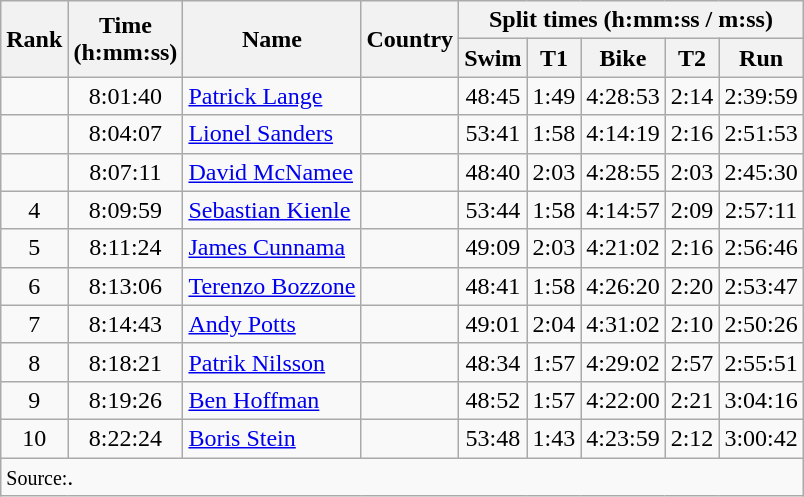<table class="wikitable sortable" style="text-align:center">
<tr>
<th data-sort-type="number" rowspan=2>Rank</th>
<th rowspan=2>Time<br>(h:mm:ss)</th>
<th rowspan=2>Name</th>
<th rowspan=2>Country</th>
<th colspan=5>Split times (h:mm:ss / m:ss)</th>
</tr>
<tr>
<th>Swim</th>
<th>T1</th>
<th>Bike</th>
<th>T2</th>
<th>Run</th>
</tr>
<tr>
<td></td>
<td>8:01:40</td>
<td align="left"><a href='#'>Patrick Lange</a></td>
<td align="left"></td>
<td>48:45</td>
<td>1:49</td>
<td>4:28:53</td>
<td>2:14</td>
<td>2:39:59</td>
</tr>
<tr>
<td></td>
<td>8:04:07</td>
<td align="left"><a href='#'>Lionel Sanders</a></td>
<td align="left"></td>
<td>53:41</td>
<td>1:58</td>
<td>4:14:19</td>
<td>2:16</td>
<td>2:51:53</td>
</tr>
<tr>
<td></td>
<td>8:07:11</td>
<td align="left"><a href='#'>David McNamee</a></td>
<td align="left"></td>
<td>48:40</td>
<td>2:03</td>
<td>4:28:55</td>
<td>2:03</td>
<td>2:45:30</td>
</tr>
<tr>
<td>4</td>
<td>8:09:59</td>
<td align="left"><a href='#'>Sebastian Kienle</a></td>
<td align="left"></td>
<td>53:44</td>
<td>1:58</td>
<td>4:14:57</td>
<td>2:09</td>
<td>2:57:11</td>
</tr>
<tr>
<td>5</td>
<td>8:11:24</td>
<td align="left"><a href='#'>James Cunnama</a></td>
<td align="left"></td>
<td>49:09</td>
<td>2:03</td>
<td>4:21:02</td>
<td>2:16</td>
<td>2:56:46</td>
</tr>
<tr>
<td>6</td>
<td>8:13:06</td>
<td align="left"><a href='#'>Terenzo Bozzone</a></td>
<td align="left"></td>
<td>48:41</td>
<td>1:58</td>
<td>4:26:20</td>
<td>2:20</td>
<td>2:53:47</td>
</tr>
<tr>
<td>7</td>
<td>8:14:43</td>
<td align="left"><a href='#'>Andy Potts</a></td>
<td align="left"></td>
<td>49:01</td>
<td>2:04</td>
<td>4:31:02</td>
<td>2:10</td>
<td>2:50:26</td>
</tr>
<tr>
<td>8</td>
<td>8:18:21</td>
<td align="left"><a href='#'>Patrik Nilsson</a></td>
<td align="left"></td>
<td>48:34</td>
<td>1:57</td>
<td>4:29:02</td>
<td>2:57</td>
<td>2:55:51</td>
</tr>
<tr>
<td>9</td>
<td>8:19:26</td>
<td align="left"><a href='#'>Ben Hoffman</a></td>
<td align="left"></td>
<td>48:52</td>
<td>1:57</td>
<td>4:22:00</td>
<td>2:21</td>
<td>3:04:16</td>
</tr>
<tr>
<td>10</td>
<td>8:22:24</td>
<td align="left"><a href='#'>Boris Stein</a></td>
<td align="left"></td>
<td>53:48</td>
<td>1:43</td>
<td>4:23:59</td>
<td>2:12</td>
<td>3:00:42</td>
</tr>
<tr class="sortbottom">
<td colspan="9" align="left"><small>Source:</small>.</td>
</tr>
</table>
